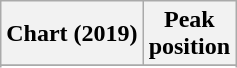<table class="wikitable sortable plainrowheaders" style="text-align:center">
<tr>
<th scope="col">Chart (2019)</th>
<th scope="col">Peak<br>position</th>
</tr>
<tr>
</tr>
<tr>
</tr>
<tr>
</tr>
</table>
